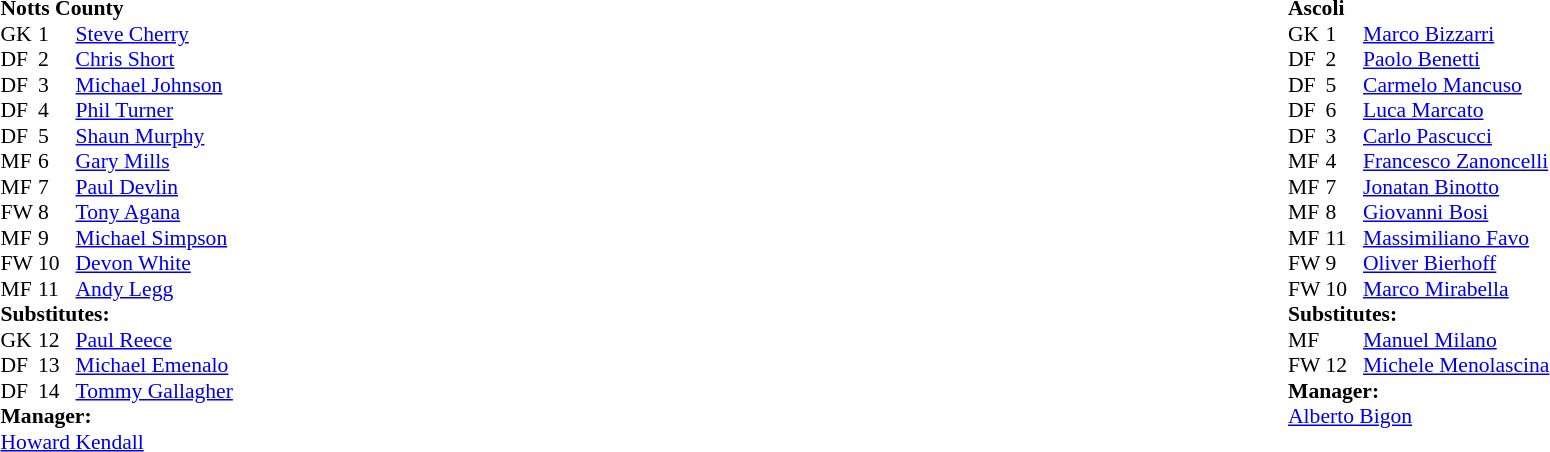<table width=100%>
<tr>
<td valign=top width=50%><br><table style=font-size:90% cellspacing=0 cellpadding=0>
<tr>
<td colspan="4"><strong>Notts County</strong></td>
</tr>
<tr>
<th width=25></th>
<th width=25></th>
</tr>
<tr>
<td>GK</td>
<td>1</td>
<td> <a href='#'>Steve Cherry</a></td>
<td></td>
<td></td>
</tr>
<tr>
<td>DF</td>
<td>2</td>
<td> <a href='#'>Chris Short</a></td>
</tr>
<tr>
<td>DF</td>
<td>3</td>
<td> <a href='#'>Michael Johnson</a></td>
<td></td>
<td></td>
</tr>
<tr>
<td>DF</td>
<td>4</td>
<td> <a href='#'>Phil Turner</a></td>
</tr>
<tr>
<td>DF</td>
<td>5</td>
<td> <a href='#'>Shaun Murphy</a></td>
</tr>
<tr>
<td>MF</td>
<td>6</td>
<td> <a href='#'>Gary Mills</a></td>
</tr>
<tr>
<td>MF</td>
<td>7</td>
<td> <a href='#'>Paul Devlin</a></td>
</tr>
<tr>
<td>FW</td>
<td>8</td>
<td> <a href='#'>Tony Agana</a></td>
<td></td>
<td></td>
</tr>
<tr>
<td>MF</td>
<td>9</td>
<td> <a href='#'>Michael Simpson</a></td>
</tr>
<tr>
<td>FW</td>
<td>10</td>
<td> <a href='#'>Devon White</a></td>
</tr>
<tr>
<td>MF</td>
<td>11</td>
<td> <a href='#'>Andy Legg</a></td>
</tr>
<tr>
<td colspan=3><strong>Substitutes:</strong></td>
</tr>
<tr>
<td>GK</td>
<td>12</td>
<td> <a href='#'>Paul Reece</a></td>
<td></td>
<td></td>
</tr>
<tr>
<td>DF</td>
<td>13</td>
<td> <a href='#'>Michael Emenalo</a></td>
<td></td>
<td></td>
</tr>
<tr>
<td>DF</td>
<td>14</td>
<td> <a href='#'>Tommy Gallagher</a></td>
<td></td>
<td></td>
</tr>
<tr>
<td colspan="3"><strong>Manager:</strong></td>
</tr>
<tr>
<td colspan="4"> <a href='#'>Howard Kendall</a></td>
</tr>
<tr>
<td colspan="4"></td>
</tr>
</table>
</td>
<td valign="top"></td>
<td valign="top" width="50%"><br><table style="font-size: 90%" cellspacing="0" cellpadding="0" align=center>
<tr>
<td colspan="4"><strong>Ascoli</strong></td>
</tr>
<tr>
<th width=25></th>
<th width=25></th>
</tr>
<tr>
<td>GK</td>
<td>1</td>
<td> <a href='#'>Marco Bizzarri</a></td>
<td></td>
</tr>
<tr>
<td>DF</td>
<td>2</td>
<td> <a href='#'>Paolo Benetti</a></td>
<td></td>
</tr>
<tr>
<td>DF</td>
<td>5</td>
<td> <a href='#'>Carmelo Mancuso</a></td>
<td></td>
<td></td>
</tr>
<tr>
<td>DF</td>
<td>6</td>
<td> <a href='#'>Luca Marcato</a></td>
</tr>
<tr>
<td>DF</td>
<td>3</td>
<td> <a href='#'>Carlo Pascucci</a></td>
</tr>
<tr>
<td>MF</td>
<td>4</td>
<td> <a href='#'>Francesco Zanoncelli</a></td>
</tr>
<tr>
<td>MF</td>
<td>7</td>
<td> <a href='#'>Jonatan Binotto</a></td>
<td></td>
<td></td>
</tr>
<tr>
<td>MF</td>
<td>8</td>
<td> <a href='#'>Giovanni Bosi</a></td>
</tr>
<tr>
<td>MF</td>
<td>11</td>
<td> <a href='#'>Massimiliano Favo</a></td>
</tr>
<tr>
<td>FW</td>
<td>9</td>
<td> <a href='#'>Oliver Bierhoff</a></td>
</tr>
<tr>
<td>FW</td>
<td>10</td>
<td> <a href='#'>Marco Mirabella</a></td>
</tr>
<tr>
<td colspan=3><strong>Substitutes:</strong></td>
</tr>
<tr>
<td>MF</td>
<td></td>
<td> <a href='#'>Manuel Milano</a></td>
<td></td>
<td></td>
</tr>
<tr>
<td>FW</td>
<td>12</td>
<td> <a href='#'>Michele Menolascina</a></td>
<td></td>
<td></td>
</tr>
<tr>
<td colspan="3"><strong>Manager:</strong></td>
</tr>
<tr>
<td colspan="4"> <a href='#'>Alberto Bigon</a></td>
</tr>
</table>
</td>
</tr>
</table>
